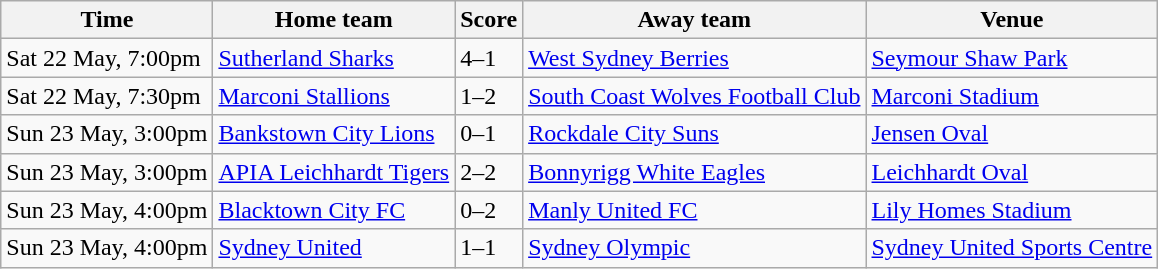<table class="wikitable">
<tr>
<th>Time</th>
<th>Home team</th>
<th>Score</th>
<th>Away team</th>
<th>Venue</th>
</tr>
<tr>
<td>Sat 22 May, 7:00pm</td>
<td><a href='#'>Sutherland Sharks</a></td>
<td>4–1</td>
<td><a href='#'>West Sydney Berries</a></td>
<td><a href='#'>Seymour Shaw Park</a></td>
</tr>
<tr>
<td>Sat 22 May, 7:30pm</td>
<td><a href='#'>Marconi Stallions</a></td>
<td>1–2</td>
<td><a href='#'>South Coast Wolves Football Club</a></td>
<td><a href='#'>Marconi Stadium</a></td>
</tr>
<tr>
<td>Sun 23 May, 3:00pm</td>
<td><a href='#'>Bankstown City Lions</a></td>
<td>0–1</td>
<td><a href='#'>Rockdale City Suns</a></td>
<td><a href='#'>Jensen Oval</a></td>
</tr>
<tr>
<td>Sun 23 May, 3:00pm</td>
<td><a href='#'>APIA Leichhardt Tigers</a></td>
<td>2–2</td>
<td><a href='#'>Bonnyrigg White Eagles</a></td>
<td><a href='#'>Leichhardt Oval</a></td>
</tr>
<tr>
<td>Sun 23 May, 4:00pm</td>
<td><a href='#'>Blacktown City FC</a></td>
<td>0–2</td>
<td><a href='#'>Manly United FC</a></td>
<td><a href='#'>Lily Homes Stadium</a></td>
</tr>
<tr>
<td>Sun 23 May, 4:00pm</td>
<td><a href='#'>Sydney United</a></td>
<td>1–1</td>
<td><a href='#'>Sydney Olympic</a></td>
<td><a href='#'>Sydney United Sports Centre</a></td>
</tr>
</table>
